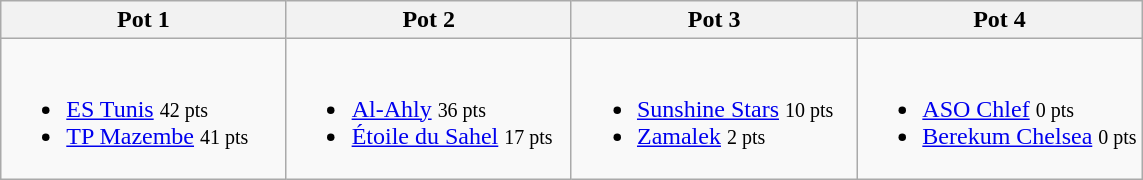<table class="wikitable">
<tr>
<th width=25%>Pot 1</th>
<th width=25%>Pot 2</th>
<th width=25%>Pot 3</th>
<th width=25%>Pot 4</th>
</tr>
<tr style="vertical-align: top;">
<td><br><ul><li> <a href='#'>ES Tunis</a> <small>42 pts</small></li><li> <a href='#'>TP Mazembe</a> <small>41 pts</small></li></ul></td>
<td><br><ul><li> <a href='#'>Al-Ahly</a> <small>36 pts</small></li><li> <a href='#'>Étoile du Sahel</a> <small>17 pts</small></li></ul></td>
<td><br><ul><li> <a href='#'>Sunshine Stars</a> <small>10 pts</small></li><li> <a href='#'>Zamalek</a> <small>2 pts</small></li></ul></td>
<td><br><ul><li> <a href='#'>ASO Chlef</a> <small>0 pts</small></li><li> <a href='#'>Berekum Chelsea</a> <small>0 pts</small></li></ul></td>
</tr>
</table>
